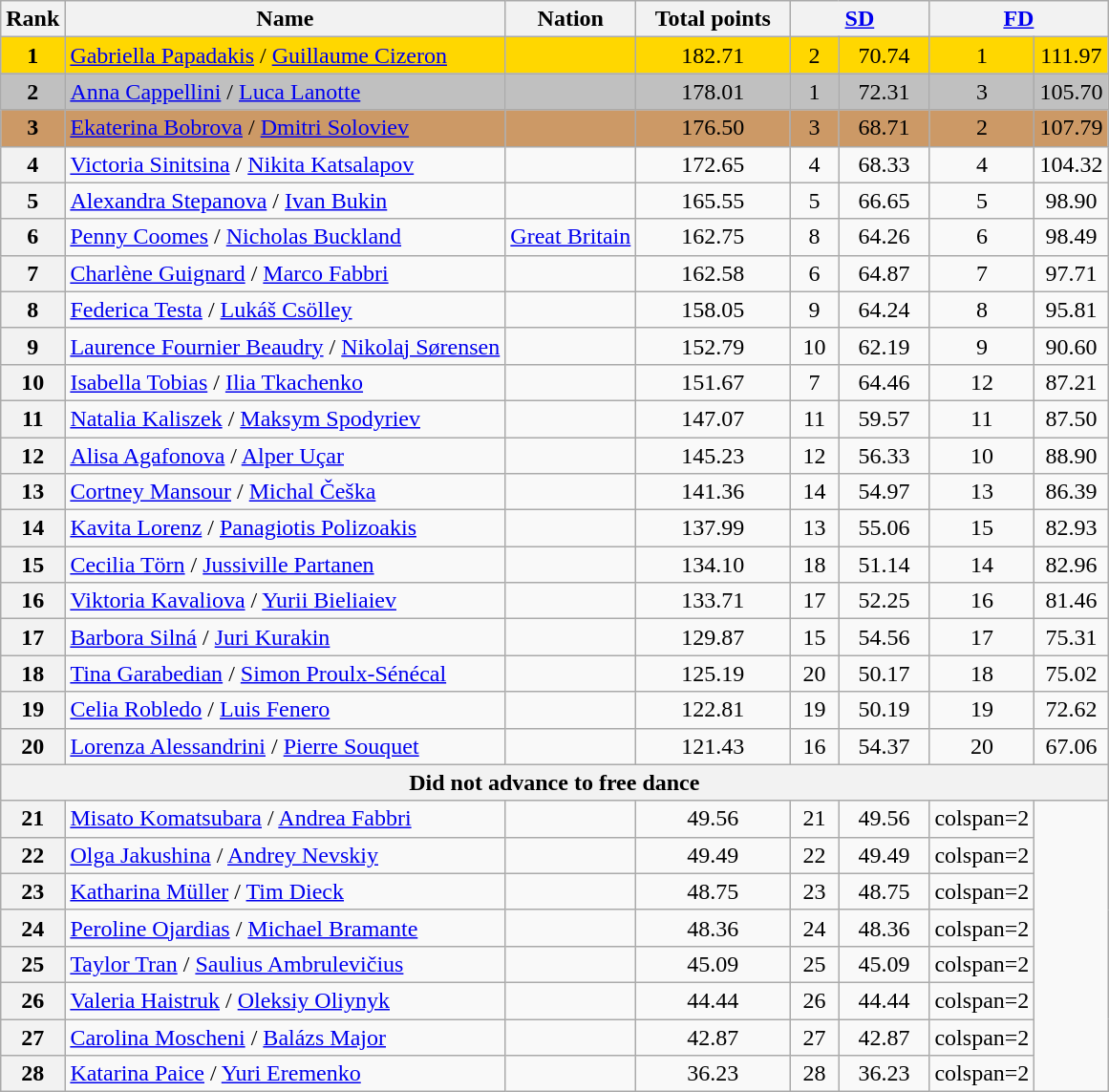<table class="wikitable sortable">
<tr>
<th>Rank</th>
<th>Name</th>
<th>Nation</th>
<th width="100px">Total points</th>
<th colspan="2" width="90px"><a href='#'>SD</a></th>
<th colspan="2" width="90px"><a href='#'>FD</a></th>
</tr>
<tr bgcolor="gold">
<td align="center" bgcolor="gold"><strong>1</strong></td>
<td><a href='#'>Gabriella Papadakis</a> / <a href='#'>Guillaume Cizeron</a></td>
<td></td>
<td align="center">182.71</td>
<td align="center">2</td>
<td align="center">70.74</td>
<td align="center">1</td>
<td align="center">111.97</td>
</tr>
<tr bgcolor="silver">
<td align="center" bgcolor="silver"><strong>2</strong></td>
<td><a href='#'>Anna Cappellini</a> / <a href='#'>Luca Lanotte</a></td>
<td></td>
<td align="center">178.01</td>
<td align="center">1</td>
<td align="center">72.31</td>
<td align="center">3</td>
<td align="center">105.70</td>
</tr>
<tr bgcolor="#cc9966">
<td align="center" bgcolor="#cc9966"><strong>3</strong></td>
<td><a href='#'>Ekaterina Bobrova</a> / <a href='#'>Dmitri Soloviev</a></td>
<td></td>
<td align="center">176.50</td>
<td align="center">3</td>
<td align="center">68.71</td>
<td align="center">2</td>
<td align="center">107.79</td>
</tr>
<tr>
<th>4</th>
<td><a href='#'>Victoria Sinitsina</a> / <a href='#'>Nikita Katsalapov</a></td>
<td></td>
<td align="center">172.65</td>
<td align="center">4</td>
<td align="center">68.33</td>
<td align="center">4</td>
<td align="center">104.32</td>
</tr>
<tr>
<th>5</th>
<td><a href='#'>Alexandra Stepanova</a> / <a href='#'>Ivan Bukin</a></td>
<td></td>
<td align="center">165.55</td>
<td align="center">5</td>
<td align="center">66.65</td>
<td align="center">5</td>
<td align="center">98.90</td>
</tr>
<tr>
<th>6</th>
<td><a href='#'>Penny Coomes</a> / <a href='#'>Nicholas Buckland</a></td>
<td> <a href='#'>Great Britain</a></td>
<td align="center">162.75</td>
<td align="center">8</td>
<td align="center">64.26</td>
<td align="center">6</td>
<td align="center">98.49</td>
</tr>
<tr>
<th>7</th>
<td><a href='#'>Charlène Guignard</a> / <a href='#'>Marco Fabbri</a></td>
<td></td>
<td align="center">162.58</td>
<td align="center">6</td>
<td align="center">64.87</td>
<td align="center">7</td>
<td align="center">97.71</td>
</tr>
<tr>
<th>8</th>
<td><a href='#'>Federica Testa</a> / <a href='#'>Lukáš Csölley</a></td>
<td></td>
<td align="center">158.05</td>
<td align="center">9</td>
<td align="center">64.24</td>
<td align="center">8</td>
<td align="center">95.81</td>
</tr>
<tr>
<th>9</th>
<td><a href='#'>Laurence Fournier Beaudry</a> / <a href='#'>Nikolaj Sørensen</a></td>
<td></td>
<td align="center">152.79</td>
<td align="center">10</td>
<td align="center">62.19</td>
<td align="center">9</td>
<td align="center">90.60</td>
</tr>
<tr>
<th>10</th>
<td><a href='#'>Isabella Tobias</a> / <a href='#'>Ilia Tkachenko</a></td>
<td></td>
<td align="center">151.67</td>
<td align="center">7</td>
<td align="center">64.46</td>
<td align="center">12</td>
<td align="center">87.21</td>
</tr>
<tr>
<th>11</th>
<td><a href='#'>Natalia Kaliszek</a> / <a href='#'>Maksym Spodyriev</a></td>
<td></td>
<td align="center">147.07</td>
<td align="center">11</td>
<td align="center">59.57</td>
<td align="center">11</td>
<td align="center">87.50</td>
</tr>
<tr>
<th>12</th>
<td><a href='#'>Alisa Agafonova</a> / <a href='#'>Alper Uçar</a></td>
<td></td>
<td align="center">145.23</td>
<td align="center">12</td>
<td align="center">56.33</td>
<td align="center">10</td>
<td align="center">88.90</td>
</tr>
<tr>
<th>13</th>
<td><a href='#'>Cortney Mansour</a> / <a href='#'>Michal Češka</a></td>
<td></td>
<td align="center">141.36</td>
<td align="center">14</td>
<td align="center">54.97</td>
<td align="center">13</td>
<td align="center">86.39</td>
</tr>
<tr>
<th>14</th>
<td><a href='#'>Kavita Lorenz</a> / <a href='#'>Panagiotis Polizoakis</a></td>
<td></td>
<td align="center">137.99</td>
<td align="center">13</td>
<td align="center">55.06</td>
<td align="center">15</td>
<td align="center">82.93</td>
</tr>
<tr>
<th>15</th>
<td><a href='#'>Cecilia Törn</a> / <a href='#'>Jussiville Partanen</a></td>
<td></td>
<td align="center">134.10</td>
<td align="center">18</td>
<td align="center">51.14</td>
<td align="center">14</td>
<td align="center">82.96</td>
</tr>
<tr>
<th>16</th>
<td><a href='#'>Viktoria Kavaliova</a> / <a href='#'>Yurii Bieliaiev</a></td>
<td></td>
<td align="center">133.71</td>
<td align="center">17</td>
<td align="center">52.25</td>
<td align="center">16</td>
<td align="center">81.46</td>
</tr>
<tr>
<th>17</th>
<td><a href='#'>Barbora Silná</a> / <a href='#'>Juri Kurakin</a></td>
<td></td>
<td align="center">129.87</td>
<td align="center">15</td>
<td align="center">54.56</td>
<td align="center">17</td>
<td align="center">75.31</td>
</tr>
<tr>
<th>18</th>
<td><a href='#'>Tina Garabedian</a> / <a href='#'>Simon Proulx-Sénécal</a></td>
<td></td>
<td align="center">125.19</td>
<td align="center">20</td>
<td align="center">50.17</td>
<td align="center">18</td>
<td align="center">75.02</td>
</tr>
<tr>
<th>19</th>
<td><a href='#'>Celia Robledo</a> / <a href='#'>Luis Fenero</a></td>
<td></td>
<td align="center">122.81</td>
<td align="center">19</td>
<td align="center">50.19</td>
<td align="center">19</td>
<td align="center">72.62</td>
</tr>
<tr>
<th>20</th>
<td><a href='#'>Lorenza Alessandrini</a> / <a href='#'>Pierre Souquet</a></td>
<td></td>
<td align="center">121.43</td>
<td align="center">16</td>
<td align="center">54.37</td>
<td align="center">20</td>
<td align="center">67.06</td>
</tr>
<tr>
<th colspan=8>Did not advance to free dance</th>
</tr>
<tr>
<th>21</th>
<td><a href='#'>Misato Komatsubara</a> / <a href='#'>Andrea Fabbri</a></td>
<td></td>
<td align="center">49.56</td>
<td align="center">21</td>
<td align="center">49.56</td>
<td>colspan=2 </td>
</tr>
<tr>
<th>22</th>
<td><a href='#'>Olga Jakushina</a> / <a href='#'>Andrey Nevskiy</a></td>
<td></td>
<td align="center">49.49</td>
<td align="center">22</td>
<td align="center">49.49</td>
<td>colspan=2 </td>
</tr>
<tr>
<th>23</th>
<td><a href='#'>Katharina Müller</a> / <a href='#'>Tim Dieck</a></td>
<td></td>
<td align="center">48.75</td>
<td align="center">23</td>
<td align="center">48.75</td>
<td>colspan=2 </td>
</tr>
<tr>
<th>24</th>
<td><a href='#'>Peroline Ojardias</a> / <a href='#'>Michael Bramante</a></td>
<td></td>
<td align="center">48.36</td>
<td align="center">24</td>
<td align="center">48.36</td>
<td>colspan=2 </td>
</tr>
<tr>
<th>25</th>
<td><a href='#'>Taylor Tran</a> / <a href='#'>Saulius Ambrulevičius</a></td>
<td></td>
<td align="center">45.09</td>
<td align="center">25</td>
<td align="center">45.09</td>
<td>colspan=2 </td>
</tr>
<tr>
<th>26</th>
<td><a href='#'>Valeria Haistruk</a> / <a href='#'>Oleksiy Oliynyk</a></td>
<td></td>
<td align="center">44.44</td>
<td align="center">26</td>
<td align="center">44.44</td>
<td>colspan=2 </td>
</tr>
<tr>
<th>27</th>
<td><a href='#'>Carolina Moscheni</a> / <a href='#'>Balázs Major</a></td>
<td></td>
<td align="center">42.87</td>
<td align="center">27</td>
<td align="center">42.87</td>
<td>colspan=2 </td>
</tr>
<tr>
<th>28</th>
<td><a href='#'>Katarina Paice</a> / <a href='#'>Yuri Eremenko</a></td>
<td></td>
<td align="center">36.23</td>
<td align="center">28</td>
<td align="center">36.23</td>
<td>colspan=2 </td>
</tr>
</table>
